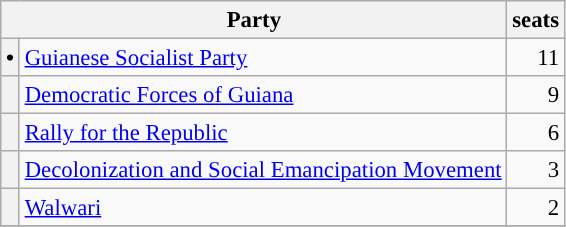<table class="wikitable" style="font-size: 95%;">
<tr>
<th colspan=2>Party</th>
<th>seats</th>
</tr>
<tr>
<th style="background-color: "><span>•</span></th>
<td><a href='#'>Guianese Socialist Party</a></td>
<td align="right">11</td>
</tr>
<tr>
<th style="background-color: "></th>
<td><a href='#'>Democratic Forces of Guiana</a></td>
<td align="right">9</td>
</tr>
<tr>
<th style="background-color: "></th>
<td><a href='#'>Rally for the Republic</a></td>
<td align="right">6</td>
</tr>
<tr>
<th style="background-color: "></th>
<td><a href='#'>Decolonization and Social Emancipation Movement</a></td>
<td align="right">3</td>
</tr>
<tr>
<th style="background-color: "></th>
<td><a href='#'>Walwari</a></td>
<td align="right">2</td>
</tr>
<tr>
</tr>
</table>
